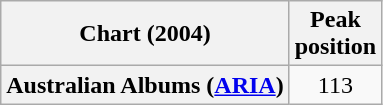<table class="wikitable plainrowheaders">
<tr>
<th scope="col">Chart (2004)</th>
<th scope="col">Peak<br>position</th>
</tr>
<tr>
<th scope="row">Australian Albums (<a href='#'>ARIA</a>)</th>
<td align="center">113</td>
</tr>
</table>
